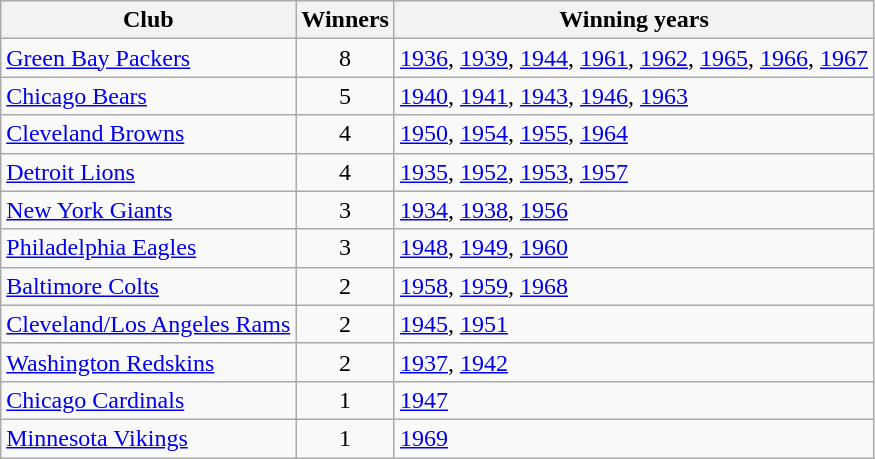<table class="plainrowheaders sortable wikitable">
<tr>
<th scope="col">Club</th>
<th scope="col">Winners</th>
<th scope="col">Winning years</th>
</tr>
<tr>
<td><a href='#'>Green Bay Packers</a></td>
<td align=center>8</td>
<td><a href='#'>1936</a>, <a href='#'>1939</a>, <a href='#'>1944</a>, <a href='#'>1961</a>, <a href='#'>1962</a>, <a href='#'>1965</a>, <a href='#'>1966</a>, <a href='#'>1967</a></td>
</tr>
<tr>
<td><a href='#'>Chicago Bears</a></td>
<td align=center>5</td>
<td><a href='#'>1940</a>, <a href='#'>1941</a>, <a href='#'>1943</a>, <a href='#'>1946</a>, <a href='#'>1963</a></td>
</tr>
<tr>
<td><a href='#'>Cleveland Browns</a></td>
<td align=center>4</td>
<td><a href='#'>1950</a>, <a href='#'>1954</a>, <a href='#'>1955</a>, <a href='#'>1964</a></td>
</tr>
<tr>
<td><a href='#'>Detroit Lions</a></td>
<td align=center>4</td>
<td><a href='#'>1935</a>, <a href='#'>1952</a>, <a href='#'>1953</a>, <a href='#'>1957</a></td>
</tr>
<tr>
<td><a href='#'>New York Giants</a></td>
<td align=center>3</td>
<td><a href='#'>1934</a>, <a href='#'>1938</a>, <a href='#'>1956</a></td>
</tr>
<tr>
<td><a href='#'>Philadelphia Eagles</a></td>
<td align=center>3</td>
<td><a href='#'>1948</a>, <a href='#'>1949</a>, <a href='#'>1960</a></td>
</tr>
<tr>
<td><a href='#'>Baltimore Colts</a></td>
<td align=center>2</td>
<td><a href='#'>1958</a>, <a href='#'>1959</a>, <a href='#'>1968</a></td>
</tr>
<tr>
<td><a href='#'>Cleveland/Los Angeles Rams</a></td>
<td align=center>2</td>
<td><a href='#'>1945</a>, <a href='#'>1951</a></td>
</tr>
<tr>
<td><a href='#'>Washington Redskins</a></td>
<td align=center>2</td>
<td><a href='#'>1937</a>, <a href='#'>1942</a></td>
</tr>
<tr>
<td><a href='#'>Chicago Cardinals</a></td>
<td align=center>1</td>
<td><a href='#'>1947</a></td>
</tr>
<tr>
<td><a href='#'>Minnesota Vikings</a></td>
<td align=center>1</td>
<td><a href='#'>1969</a></td>
</tr>
</table>
